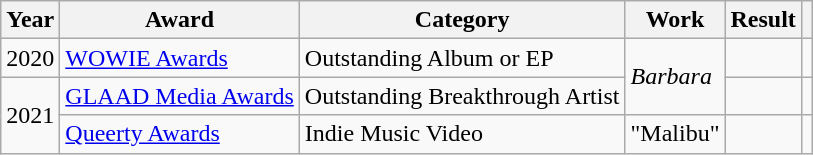<table class="wikitable">
<tr>
<th>Year</th>
<th>Award</th>
<th>Category</th>
<th>Work</th>
<th>Result</th>
<th></th>
</tr>
<tr>
<td>2020</td>
<td><a href='#'>WOWIE Awards</a></td>
<td>Outstanding Album or EP</td>
<td rowspan="2"><em>Barbara</em></td>
<td></td>
<td></td>
</tr>
<tr>
<td rowspan="2">2021</td>
<td><a href='#'>GLAAD Media Awards</a></td>
<td>Outstanding Breakthrough Artist</td>
<td></td>
<td></td>
</tr>
<tr>
<td><a href='#'>Queerty Awards</a></td>
<td>Indie Music Video</td>
<td>"Malibu"</td>
<td></td>
<td></td>
</tr>
</table>
